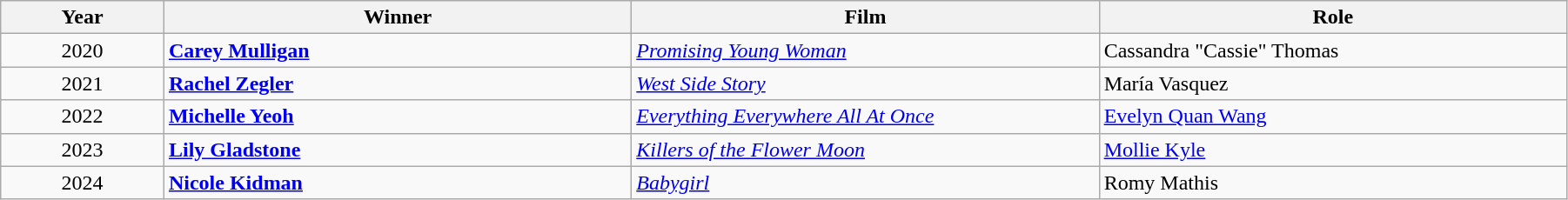<table class="wikitable" width="95%" cellpadding="5">
<tr>
<th width="100"><strong>Year</strong></th>
<th width="300"><strong>Winner</strong></th>
<th width="300"><strong>Film</strong></th>
<th width="300"><strong>Role</strong></th>
</tr>
<tr>
<td style="text-align:center;">2020</td>
<td><strong><a href='#'>Carey Mulligan</a></strong></td>
<td><em><a href='#'>Promising Young Woman</a></em></td>
<td>Cassandra "Cassie" Thomas</td>
</tr>
<tr>
<td style="text-align:center;">2021</td>
<td><strong><a href='#'>Rachel Zegler</a></strong></td>
<td><em><a href='#'>West Side Story</a></em></td>
<td>María Vasquez</td>
</tr>
<tr>
<td style="text-align:center;">2022</td>
<td><strong><a href='#'>Michelle Yeoh</a></strong></td>
<td><em><a href='#'>Everything Everywhere All At Once</a></em></td>
<td><a href='#'>Evelyn Quan Wang</a></td>
</tr>
<tr>
<td style="text-align:center;">2023</td>
<td><strong><a href='#'>Lily Gladstone</a></strong></td>
<td><em><a href='#'>Killers of the Flower Moon</a></em></td>
<td><a href='#'>Mollie Kyle</a></td>
</tr>
<tr>
<td style="text-align:center;">2024</td>
<td><strong><a href='#'>Nicole Kidman</a></strong></td>
<td><em><a href='#'>Babygirl</a></em></td>
<td>Romy Mathis</td>
</tr>
</table>
